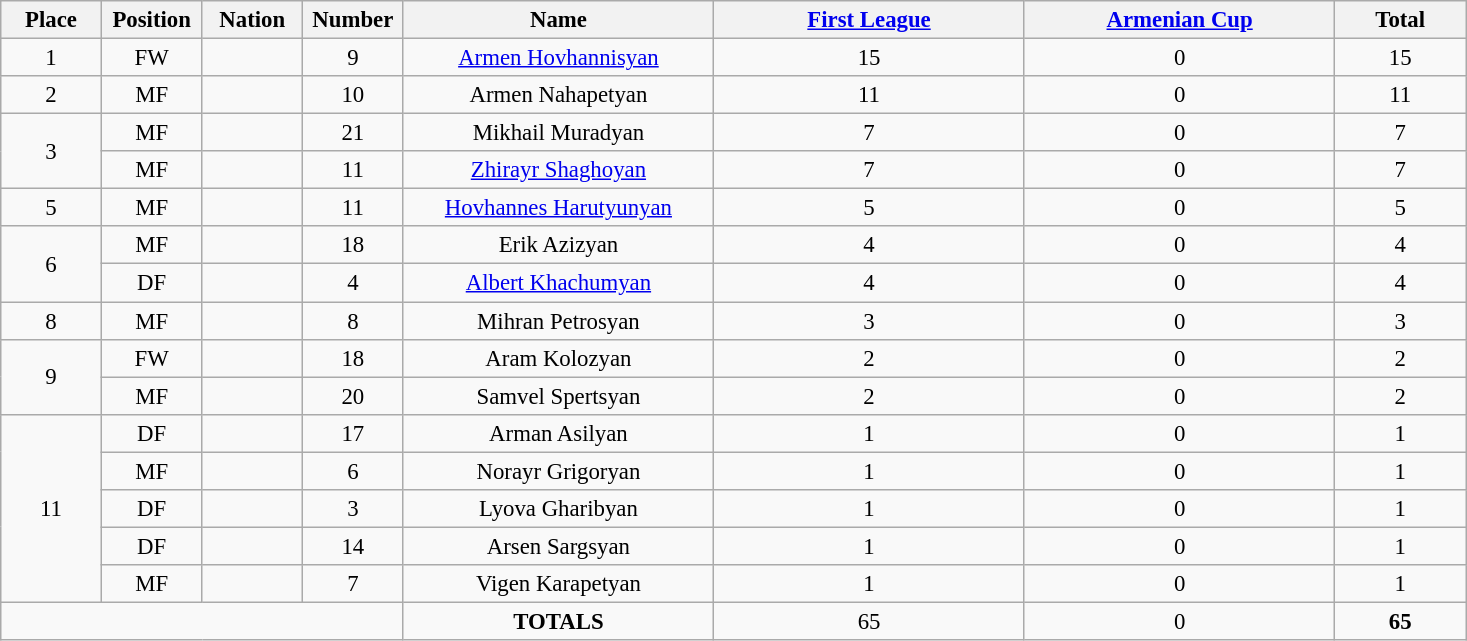<table class="wikitable" style="font-size: 95%; text-align: center;">
<tr>
<th width=60>Place</th>
<th width=60>Position</th>
<th width=60>Nation</th>
<th width=60>Number</th>
<th width=200>Name</th>
<th width=200><a href='#'>First League</a></th>
<th width=200><a href='#'>Armenian Cup</a></th>
<th width=80><strong>Total</strong></th>
</tr>
<tr>
<td>1</td>
<td>FW</td>
<td></td>
<td>9</td>
<td><a href='#'>Armen Hovhannisyan</a></td>
<td>15</td>
<td>0</td>
<td>15</td>
</tr>
<tr>
<td>2</td>
<td>MF</td>
<td></td>
<td>10</td>
<td>Armen Nahapetyan</td>
<td>11</td>
<td>0</td>
<td>11</td>
</tr>
<tr>
<td rowspan="2">3</td>
<td>MF</td>
<td></td>
<td>21</td>
<td>Mikhail Muradyan</td>
<td>7</td>
<td>0</td>
<td>7</td>
</tr>
<tr>
<td>MF</td>
<td></td>
<td>11</td>
<td><a href='#'>Zhirayr Shaghoyan</a></td>
<td>7</td>
<td>0</td>
<td>7</td>
</tr>
<tr>
<td>5</td>
<td>MF</td>
<td></td>
<td>11</td>
<td><a href='#'>Hovhannes Harutyunyan</a></td>
<td>5</td>
<td>0</td>
<td>5</td>
</tr>
<tr>
<td rowspan="2">6</td>
<td>MF</td>
<td></td>
<td>18</td>
<td>Erik Azizyan</td>
<td>4</td>
<td>0</td>
<td>4</td>
</tr>
<tr>
<td>DF</td>
<td></td>
<td>4</td>
<td><a href='#'>Albert Khachumyan</a></td>
<td>4</td>
<td>0</td>
<td>4</td>
</tr>
<tr>
<td>8</td>
<td>MF</td>
<td></td>
<td>8</td>
<td>Mihran Petrosyan</td>
<td>3</td>
<td>0</td>
<td>3</td>
</tr>
<tr>
<td rowspan="2">9</td>
<td>FW</td>
<td></td>
<td>18</td>
<td>Aram Kolozyan</td>
<td>2</td>
<td>0</td>
<td>2</td>
</tr>
<tr>
<td>MF</td>
<td></td>
<td>20</td>
<td>Samvel Spertsyan</td>
<td>2</td>
<td>0</td>
<td>2</td>
</tr>
<tr>
<td rowspan="5">11</td>
<td>DF</td>
<td></td>
<td>17</td>
<td>Arman Asilyan</td>
<td>1</td>
<td>0</td>
<td>1</td>
</tr>
<tr>
<td>MF</td>
<td></td>
<td>6</td>
<td>Norayr Grigoryan</td>
<td>1</td>
<td>0</td>
<td>1</td>
</tr>
<tr>
<td>DF</td>
<td></td>
<td>3</td>
<td>Lyova Gharibyan</td>
<td>1</td>
<td>0</td>
<td>1</td>
</tr>
<tr>
<td>DF</td>
<td></td>
<td>14</td>
<td>Arsen Sargsyan</td>
<td>1</td>
<td>0</td>
<td>1</td>
</tr>
<tr>
<td>MF</td>
<td></td>
<td>7</td>
<td>Vigen Karapetyan</td>
<td>1</td>
<td>0</td>
<td>1</td>
</tr>
<tr>
<td colspan="4"></td>
<td><strong>TOTALS</strong></td>
<td>65</td>
<td>0</td>
<td><strong>65</strong></td>
</tr>
</table>
